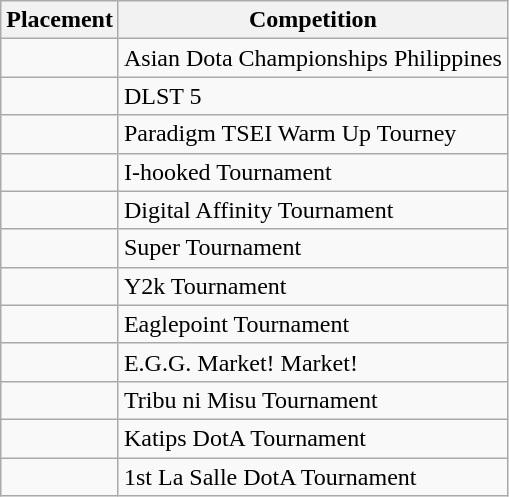<table class="wikitable">
<tr>
<th>Placement</th>
<th>Competition</th>
</tr>
<tr>
<td></td>
<td>Asian Dota Championships Philippines</td>
</tr>
<tr>
<td></td>
<td>DLST 5</td>
</tr>
<tr>
<td></td>
<td>Paradigm TSEI Warm Up Tourney</td>
</tr>
<tr>
<td></td>
<td>I-hooked Tournament</td>
</tr>
<tr>
<td></td>
<td>Digital Affinity Tournament</td>
</tr>
<tr>
<td></td>
<td>Super Tournament</td>
</tr>
<tr>
<td></td>
<td>Y2k Tournament</td>
</tr>
<tr>
<td></td>
<td>Eaglepoint Tournament</td>
</tr>
<tr>
<td></td>
<td>E.G.G. Market! Market!</td>
</tr>
<tr>
<td></td>
<td>Tribu ni Misu Tournament</td>
</tr>
<tr>
<td></td>
<td>Katips DotA Tournament</td>
</tr>
<tr>
<td></td>
<td>1st La Salle DotA Tournament</td>
</tr>
</table>
